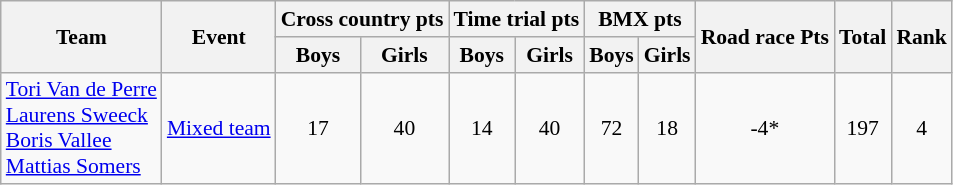<table class="wikitable" border="1" style="font-size:90%">
<tr>
<th rowspan=2>Team</th>
<th rowspan=2>Event</th>
<th colspan=2>Cross country pts</th>
<th colspan=2>Time trial pts</th>
<th colspan=2>BMX pts</th>
<th rowspan=2>Road race Pts</th>
<th rowspan=2>Total</th>
<th rowspan=2>Rank</th>
</tr>
<tr>
<th>Boys</th>
<th>Girls</th>
<th>Boys</th>
<th>Girls</th>
<th>Boys</th>
<th>Girls</th>
</tr>
<tr>
<td><a href='#'>Tori Van de Perre</a><br><a href='#'>Laurens Sweeck</a><br><a href='#'>Boris Vallee</a><br><a href='#'>Mattias Somers</a></td>
<td><a href='#'>Mixed team</a></td>
<td align=center>17</td>
<td align=center>40</td>
<td align=center>14</td>
<td align=center>40</td>
<td align=center>72</td>
<td align=center>18</td>
<td align=center>-4*</td>
<td align=center>197</td>
<td align=center>4</td>
</tr>
</table>
